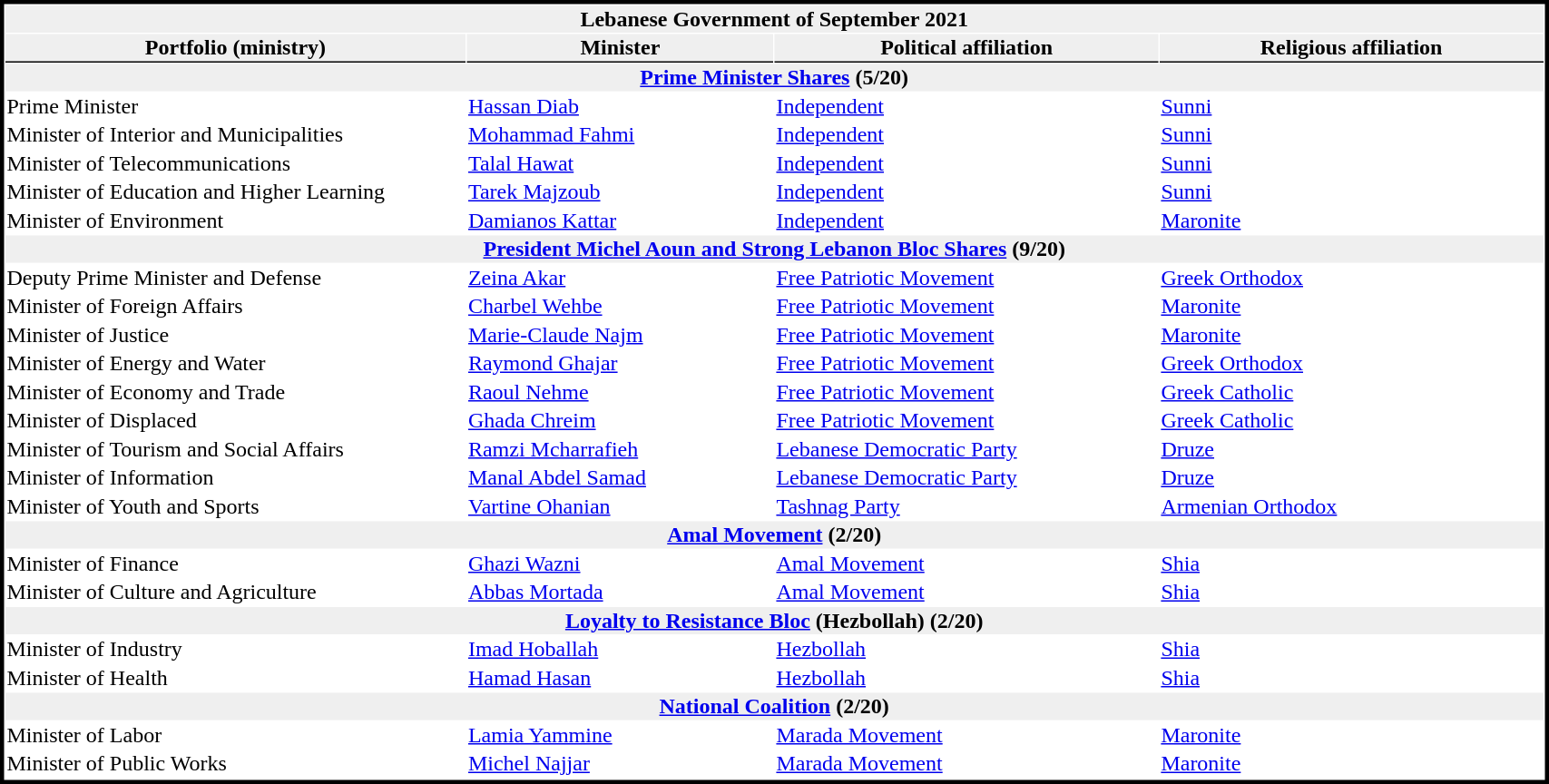<table width="90%" border="0" align="center" cellpadding=1 cellspacing=1 style="margin:2px; border:3px solid;">
<tr>
<td colspan=4 style="text-align:center; background:#efefef"><strong>Lebanese Government of September 2021</strong></td>
</tr>
<tr>
<th width="30%" style="border-bottom:1px solid; background:#efefef;"><strong>Portfolio (ministry)</strong></th>
<th width="20%" style="border-bottom:1px solid; background:#efefef;"><strong>Minister</strong></th>
<th width="25%" style="border-bottom:1px solid; background:#efefef;"><strong>Political affiliation</strong></th>
<th width="25%" style="border-bottom:1px solid; background:#efefef;"><strong>Religious affiliation</strong></th>
</tr>
<tr>
<td colspan=4 style="text-align:center;background:#efefef"><strong><a href='#'>Prime Minister Shares</a> (5/20)</strong></td>
</tr>
<tr>
<td>Prime Minister</td>
<td><a href='#'>Hassan Diab</a></td>
<td> <a href='#'>Independent</a></td>
<td><a href='#'>Sunni</a></td>
</tr>
<tr>
<td>Minister of Interior and Municipalities</td>
<td><a href='#'>Mohammad Fahmi</a></td>
<td> <a href='#'>Independent</a></td>
<td><a href='#'>Sunni</a></td>
</tr>
<tr>
<td>Minister of Telecommunications</td>
<td><a href='#'>Talal Hawat</a></td>
<td> <a href='#'>Independent</a></td>
<td><a href='#'>Sunni</a></td>
</tr>
<tr>
<td>Minister of Education and Higher Learning</td>
<td><a href='#'>Tarek Majzoub</a></td>
<td> <a href='#'>Independent</a></td>
<td><a href='#'>Sunni</a></td>
</tr>
<tr>
<td>Minister of Environment</td>
<td><a href='#'>Damianos Kattar</a></td>
<td> <a href='#'>Independent</a></td>
<td><a href='#'>Maronite</a></td>
</tr>
<tr>
<td colspan=4 style="text-align:center;background:#efefef"><strong><a href='#'>President Michel Aoun and Strong Lebanon Bloc Shares</a> (9/20)</strong></td>
</tr>
<tr>
<td>Deputy Prime Minister and Defense</td>
<td><a href='#'>Zeina Akar</a></td>
<td> <a href='#'>Free Patriotic Movement</a></td>
<td><a href='#'>Greek Orthodox</a></td>
</tr>
<tr>
<td>Minister of Foreign Affairs</td>
<td><a href='#'>Charbel Wehbe</a></td>
<td> <a href='#'>Free Patriotic Movement</a></td>
<td><a href='#'>Maronite</a></td>
</tr>
<tr>
<td>Minister of Justice</td>
<td><a href='#'>Marie-Claude Najm</a></td>
<td> <a href='#'>Free Patriotic Movement</a></td>
<td><a href='#'>Maronite</a></td>
</tr>
<tr>
<td>Minister of Energy and Water</td>
<td><a href='#'>Raymond Ghajar</a></td>
<td> <a href='#'>Free Patriotic Movement</a></td>
<td><a href='#'>Greek Orthodox</a></td>
</tr>
<tr>
<td>Minister of Economy and Trade</td>
<td><a href='#'>Raoul Nehme</a></td>
<td> <a href='#'>Free Patriotic Movement</a></td>
<td><a href='#'>Greek Catholic</a></td>
</tr>
<tr>
<td>Minister of Displaced</td>
<td><a href='#'>Ghada Chreim</a></td>
<td> <a href='#'>Free Patriotic Movement</a></td>
<td><a href='#'>Greek Catholic</a></td>
</tr>
<tr>
<td>Minister of Tourism and Social Affairs</td>
<td><a href='#'>Ramzi Mcharrafieh</a></td>
<td> <a href='#'>Lebanese Democratic Party</a></td>
<td><a href='#'>Druze</a></td>
</tr>
<tr>
<td>Minister of Information</td>
<td><a href='#'>Manal Abdel Samad</a></td>
<td> <a href='#'>Lebanese Democratic Party</a></td>
<td><a href='#'>Druze</a></td>
</tr>
<tr>
<td>Minister of Youth and Sports</td>
<td><a href='#'>Vartine Ohanian</a></td>
<td> <a href='#'>Tashnag Party</a></td>
<td><a href='#'>Armenian Orthodox</a></td>
</tr>
<tr>
<td colspan=4 style="text-align: center;background:#efefef"><strong><a href='#'>Amal Movement</a> (2/20)</strong></td>
</tr>
<tr>
<td>Minister of Finance</td>
<td><a href='#'>Ghazi Wazni</a></td>
<td> <a href='#'>Amal Movement</a></td>
<td><a href='#'>Shia</a></td>
</tr>
<tr>
<td>Minister of Culture and Agriculture</td>
<td><a href='#'>Abbas Mortada</a></td>
<td> <a href='#'>Amal Movement</a></td>
<td><a href='#'>Shia</a></td>
</tr>
<tr>
<td colspan=4 style="text-align:center;background:#efefef"><strong><a href='#'>Loyalty to Resistance Bloc</a> (Hezbollah) (2/20)</strong></td>
</tr>
<tr>
<td>Minister of Industry</td>
<td><a href='#'>Imad Hoballah</a></td>
<td> <a href='#'>Hezbollah</a></td>
<td><a href='#'>Shia</a></td>
</tr>
<tr>
<td>Minister of Health</td>
<td><a href='#'>Hamad Hasan</a></td>
<td> <a href='#'>Hezbollah</a></td>
<td><a href='#'>Shia</a></td>
</tr>
<tr>
<td colspan=4 style="text-align:center;background:#efefef"><strong><a href='#'>National Coalition</a> (2/20)</strong></td>
</tr>
<tr>
<td>Minister of Labor</td>
<td><a href='#'>Lamia Yammine</a></td>
<td> <a href='#'>Marada Movement</a></td>
<td><a href='#'>Maronite</a></td>
</tr>
<tr>
<td>Minister of Public Works</td>
<td><a href='#'>Michel Najjar</a></td>
<td> <a href='#'>Marada Movement</a></td>
<td><a href='#'>Maronite</a></td>
</tr>
<tr>
</tr>
</table>
